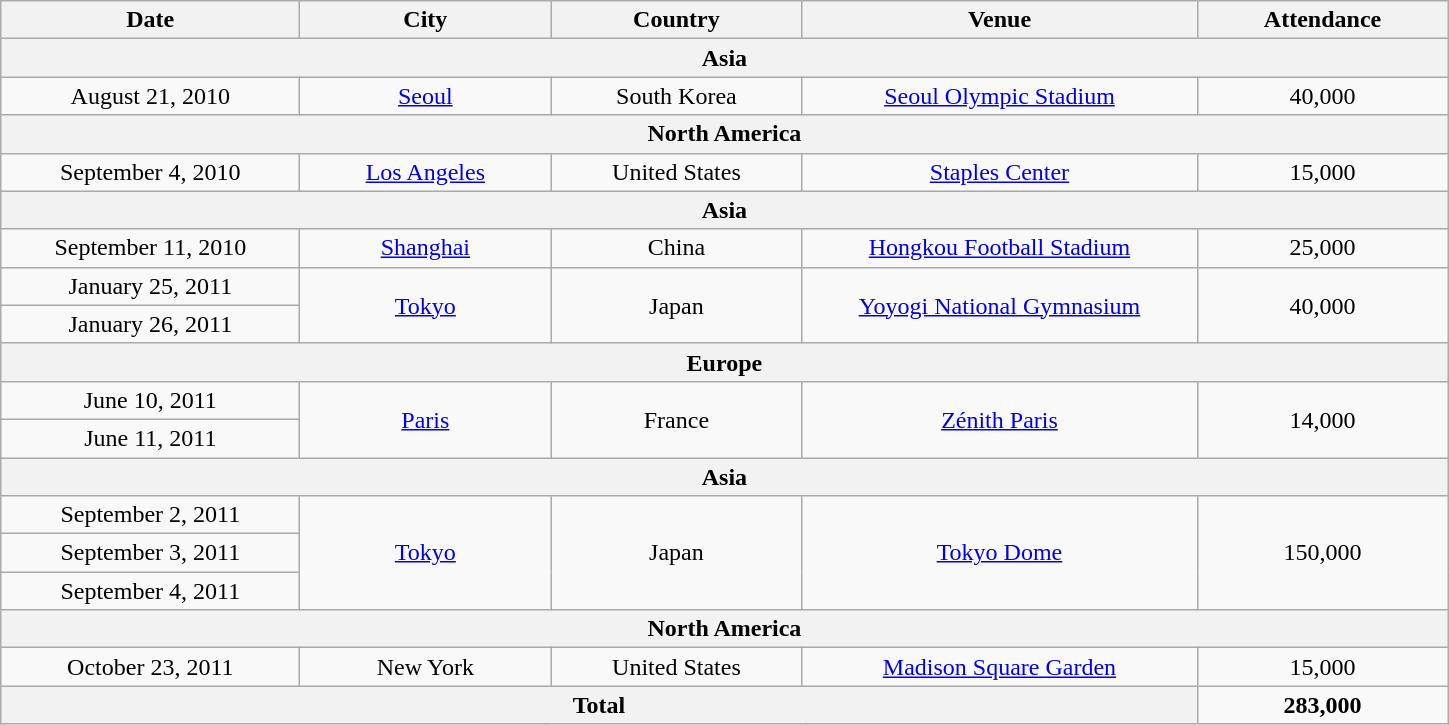<table class="wikitable plainrowheaders" style="text-align:center;">
<tr>
<th scope="col" style="width:12em;">Date</th>
<th scope="col" style="width:10em;">City</th>
<th scope="col" style="width:10em;">Country</th>
<th scope="col" style="width:16em;">Venue</th>
<th scope="col" style="width:10em;">Attendance</th>
</tr>
<tr>
<th colspan=5>Asia</th>
</tr>
<tr>
<td>August 21, 2010</td>
<td><a href='#'>Seoul</a></td>
<td>South Korea</td>
<td><a href='#'>Seoul Olympic Stadium</a></td>
<td>40,000</td>
</tr>
<tr>
<th colspan=5>North America</th>
</tr>
<tr>
<td>September 4, 2010</td>
<td><a href='#'>Los Angeles</a></td>
<td>United States</td>
<td><a href='#'>Staples Center</a></td>
<td>15,000</td>
</tr>
<tr>
<th colspan=5>Asia</th>
</tr>
<tr>
<td>September 11, 2010</td>
<td><a href='#'>Shanghai</a></td>
<td>China</td>
<td><a href='#'>Hongkou Football Stadium</a></td>
<td>25,000</td>
</tr>
<tr>
<td>January 25, 2011</td>
<td rowspan="2"><a href='#'>Tokyo</a></td>
<td rowspan="2">Japan</td>
<td rowspan="2"><a href='#'>Yoyogi National Gymnasium</a></td>
<td rowspan="2">40,000</td>
</tr>
<tr>
<td>January 26, 2011</td>
</tr>
<tr>
<th colspan=5>Europe</th>
</tr>
<tr>
<td>June 10, 2011</td>
<td rowspan="2"><a href='#'>Paris</a></td>
<td rowspan="2">France</td>
<td rowspan="2"><a href='#'>Zénith Paris</a></td>
<td rowspan="2">14,000</td>
</tr>
<tr>
<td>June 11, 2011</td>
</tr>
<tr>
<th colspan=5>Asia</th>
</tr>
<tr>
<td>September 2, 2011</td>
<td rowspan="3"><a href='#'>Tokyo</a></td>
<td rowspan="3">Japan</td>
<td rowspan="3"><a href='#'>Tokyo Dome</a></td>
<td rowspan="3">150,000</td>
</tr>
<tr>
<td>September 3, 2011</td>
</tr>
<tr>
<td>September 4, 2011</td>
</tr>
<tr>
<th colspan=5>North America</th>
</tr>
<tr>
<td>October 23, 2011</td>
<td>New York</td>
<td>United States</td>
<td><a href='#'>Madison Square Garden</a></td>
<td>15,000</td>
</tr>
<tr>
<th colspan=4>Total</th>
<td><strong>283,000</strong></td>
</tr>
</table>
